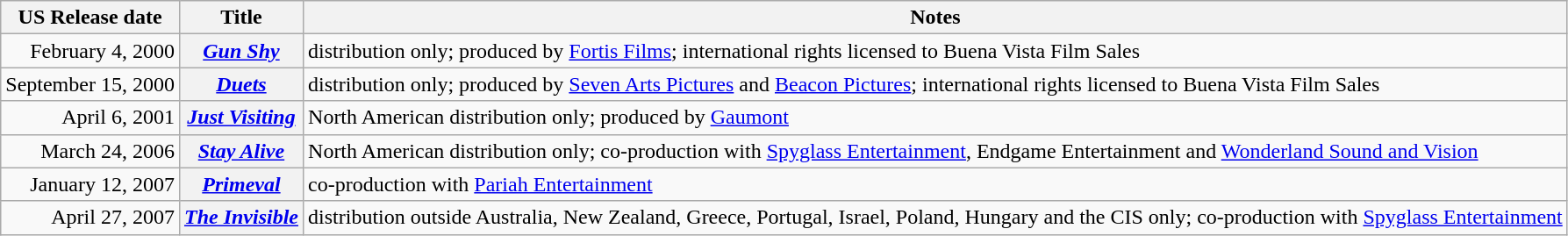<table class="wikitable plainrowheaders sortable">
<tr>
<th scope="col">US Release date</th>
<th scope="col">Title</th>
<th scope="col">Notes</th>
</tr>
<tr>
<td align="right">February 4, 2000</td>
<th scope="row"><em><a href='#'>Gun Shy</a></em></th>
<td>distribution only; produced by <a href='#'>Fortis Films</a>; international rights licensed to Buena Vista Film Sales</td>
</tr>
<tr>
<td align="right">September 15, 2000</td>
<th scope="row"><em><a href='#'>Duets</a></em></th>
<td>distribution only; produced by <a href='#'>Seven Arts Pictures</a> and <a href='#'>Beacon Pictures</a>; international rights licensed to Buena Vista Film Sales</td>
</tr>
<tr>
<td align="right">April 6, 2001</td>
<th scope="row"><em><a href='#'>Just Visiting</a></em></th>
<td>North American distribution only; produced by <a href='#'>Gaumont</a></td>
</tr>
<tr>
<td align="right">March 24, 2006</td>
<th scope="row"><em><a href='#'>Stay Alive</a></em></th>
<td>North American distribution only; co-production with <a href='#'>Spyglass Entertainment</a>, Endgame Entertainment and <a href='#'>Wonderland Sound and Vision</a></td>
</tr>
<tr>
<td align="right">January 12, 2007</td>
<th scope="row"><em><a href='#'>Primeval</a></em></th>
<td>co-production with <a href='#'>Pariah Entertainment</a></td>
</tr>
<tr>
<td align="right">April 27, 2007</td>
<th scope="row"><em><a href='#'>The Invisible</a></em></th>
<td>distribution outside Australia, New Zealand, Greece, Portugal, Israel, Poland, Hungary and the CIS only; co-production with <a href='#'>Spyglass Entertainment</a></td>
</tr>
</table>
